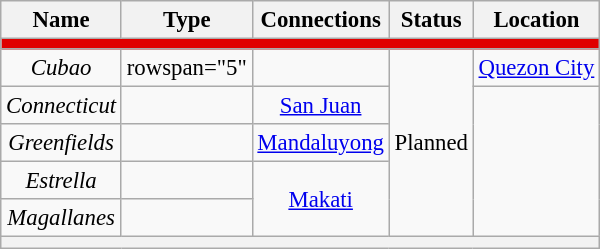<table class="wikitable collapsible" style="font-size: 95%; text-align:center;">
<tr>
<th>Name</th>
<th>Type</th>
<th>Connections</th>
<th>Status</th>
<th>Location</th>
</tr>
<tr style = "background:#e00000; height: 2pt">
<td colspan="6"></td>
</tr>
<tr>
<td><em>Cubao</em></td>
<td>rowspan="5" </td>
<td style="text-align:left"><br></td>
<td rowspan=5>Planned</td>
<td><a href='#'>Quezon City</a></td>
</tr>
<tr>
<td><em>Connecticut</em></td>
<td></td>
<td><a href='#'>San Juan</a></td>
</tr>
<tr>
<td><em>Greenfields</em></td>
<td style="text-align:left"></td>
<td><a href='#'>Mandaluyong</a></td>
</tr>
<tr>
<td><em>Estrella</em></td>
<td></td>
<td rowspan="2"><a href='#'>Makati</a></td>
</tr>
<tr>
<td><em>Magallanes</em></td>
<td style="text-align:left"></td>
</tr>
<tr>
<th colspan="6"></th>
</tr>
</table>
